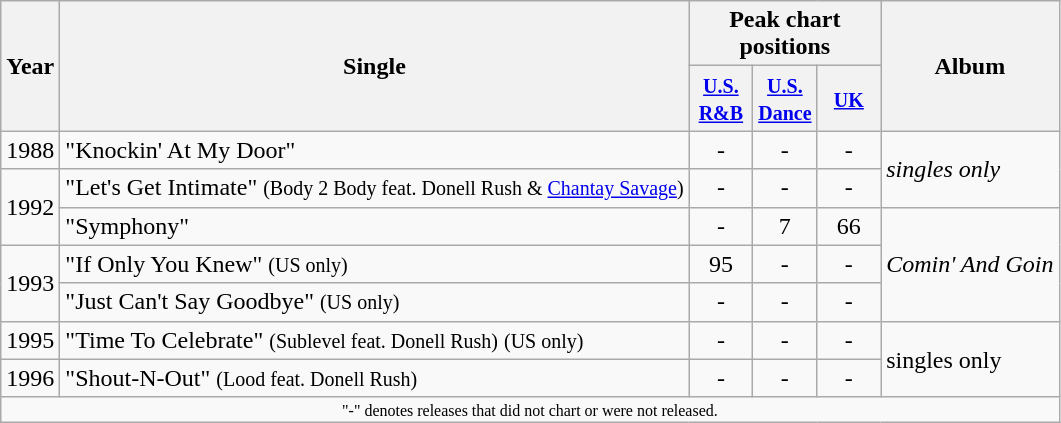<table class="wikitable">
<tr>
<th rowspan="2">Year</th>
<th rowspan="2">Single</th>
<th colspan="3">Peak chart positions</th>
<th rowspan="2">Album</th>
</tr>
<tr>
<th width="35"><small><a href='#'>U.S. R&B</a></small><br></th>
<th width="35"><small><a href='#'>U.S. Dance</a></small><br></th>
<th width="35"><small><a href='#'>UK</a></small><br></th>
</tr>
<tr>
<td rowspan="1">1988</td>
<td align="left">"Knockin' At My Door"</td>
<td align="center">-</td>
<td align="center">-</td>
<td align="center">-</td>
<td align="left" rowspan="2"><em>singles only</em></td>
</tr>
<tr>
<td rowspan="2">1992</td>
<td align="left">"Let's Get Intimate" <small>(Body 2 Body feat. Donell Rush & <a href='#'>Chantay Savage</a>)</small></td>
<td align="center">-</td>
<td align="center">-</td>
<td align="center">-</td>
</tr>
<tr>
<td align="left">"Symphony"</td>
<td align="center">-</td>
<td align="center">7</td>
<td align="center">66</td>
<td align="left" rowspan="3"><em>Comin' And Goin<strong></td>
</tr>
<tr>
<td rowspan="2">1993</td>
<td align="left">"If Only You Knew" <small>(US only)</small></td>
<td align="center">95</td>
<td align="center">-</td>
<td align="center">-</td>
</tr>
<tr>
<td align="left">"Just Can't Say Goodbye" <small>(US only)</small></td>
<td align="center">-</td>
<td align="center">-</td>
<td align="center">-</td>
</tr>
<tr>
<td rowspan="1">1995</td>
<td align="left">"Time To Celebrate" <small>(Sublevel feat. Donell Rush)</small> <small>(US only)</small></td>
<td align="center">-</td>
<td align="center">-</td>
<td align="center">-</td>
<td align="left" rowspan="2"></em>singles only<em></td>
</tr>
<tr>
<td rowspan="1">1996</td>
<td align="left">"Shout-N-Out" <small>(Lood feat. Donell Rush)</small></td>
<td align="center">-</td>
<td align="center">-</td>
<td align="center">-</td>
</tr>
<tr>
<td align="center" colspan="15" style="font-size:8pt">"-" denotes releases that did not chart or were not released.</td>
</tr>
</table>
